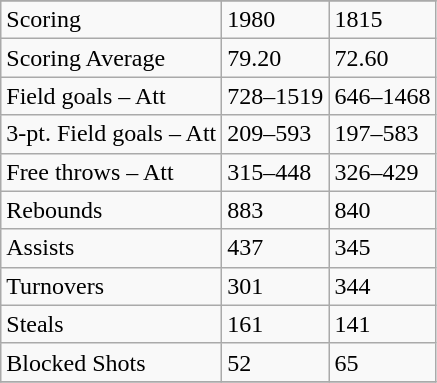<table class="wikitable">
<tr>
</tr>
<tr>
<td>Scoring</td>
<td>1980</td>
<td>1815</td>
</tr>
<tr>
<td>Scoring Average</td>
<td>79.20</td>
<td>72.60</td>
</tr>
<tr>
<td>Field goals – Att</td>
<td>728–1519</td>
<td>646–1468</td>
</tr>
<tr>
<td>3-pt. Field goals – Att</td>
<td>209–593</td>
<td>197–583</td>
</tr>
<tr>
<td>Free throws – Att</td>
<td>315–448</td>
<td>326–429</td>
</tr>
<tr>
<td>Rebounds</td>
<td>883</td>
<td>840</td>
</tr>
<tr>
<td>Assists</td>
<td>437</td>
<td>345</td>
</tr>
<tr>
<td>Turnovers</td>
<td>301</td>
<td>344</td>
</tr>
<tr>
<td>Steals</td>
<td>161</td>
<td>141</td>
</tr>
<tr>
<td>Blocked Shots</td>
<td>52</td>
<td>65</td>
</tr>
<tr>
</tr>
</table>
